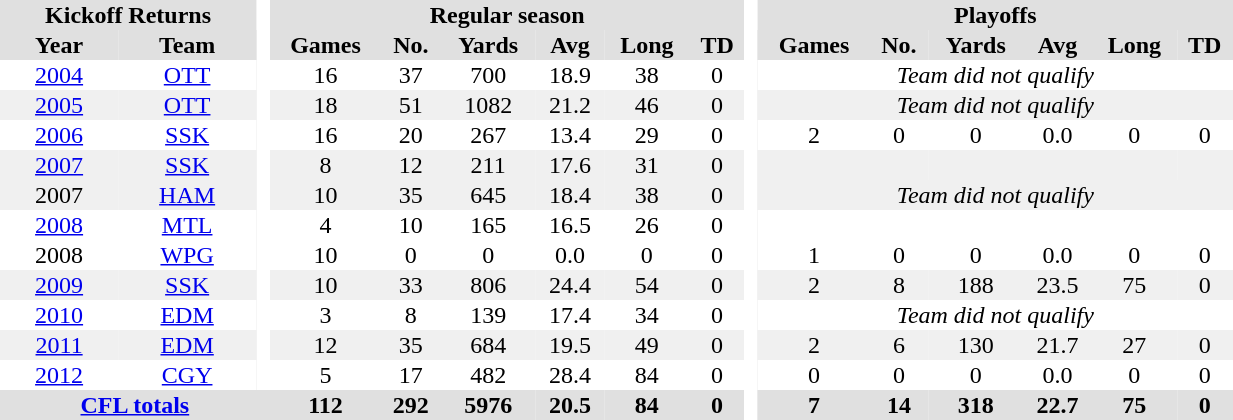<table BORDER="0" CELLPADDING="1" CELLSPACING="0" width="65%" style="text-align:center">
<tr bgcolor="#e0e0e0">
<th colspan="2">Kickoff Returns</th>
<th rowspan="99" bgcolor="#ffffff"> </th>
<th colspan="6">Regular season</th>
<th rowspan="99" bgcolor="#ffffff"> </th>
<th colspan="6">Playoffs</th>
</tr>
<tr bgcolor="#e0e0e0">
<th>Year</th>
<th>Team</th>
<th>Games</th>
<th>No.</th>
<th>Yards</th>
<th>Avg</th>
<th>Long</th>
<th>TD</th>
<th>Games</th>
<th>No.</th>
<th>Yards</th>
<th>Avg</th>
<th>Long</th>
<th>TD</th>
</tr>
<tr ALIGN="center">
<td><a href='#'>2004</a></td>
<td><a href='#'>OTT</a></td>
<td>16</td>
<td>37</td>
<td>700</td>
<td>18.9</td>
<td>38</td>
<td>0</td>
<td colspan="6"><em>Team did not qualify</em></td>
</tr>
<tr ALIGN="center" bgcolor="#f0f0f0">
<td><a href='#'>2005</a></td>
<td><a href='#'>OTT</a></td>
<td>18</td>
<td>51</td>
<td>1082</td>
<td>21.2</td>
<td>46</td>
<td>0</td>
<td colspan="6"><em>Team did not qualify</em></td>
</tr>
<tr ALIGN="center">
<td><a href='#'>2006</a></td>
<td><a href='#'>SSK</a></td>
<td>16</td>
<td>20</td>
<td>267</td>
<td>13.4</td>
<td>29</td>
<td>0</td>
<td>2</td>
<td>0</td>
<td>0</td>
<td>0.0</td>
<td>0</td>
<td>0</td>
</tr>
<tr ALIGN="center" bgcolor="#f0f0f0">
<td><a href='#'>2007</a></td>
<td><a href='#'>SSK</a></td>
<td>8</td>
<td>12</td>
<td>211</td>
<td>17.6</td>
<td>31</td>
<td>0</td>
<td></td>
<td></td>
<td></td>
<td></td>
<td></td>
<td></td>
</tr>
<tr ALIGN="center" bgcolor="#f0f0f0">
<td>2007</td>
<td><a href='#'>HAM</a></td>
<td>10</td>
<td>35</td>
<td>645</td>
<td>18.4</td>
<td>38</td>
<td>0</td>
<td colspan="6"><em>Team did not qualify</em></td>
</tr>
<tr ALIGN="center">
<td><a href='#'>2008</a></td>
<td><a href='#'>MTL</a></td>
<td>4</td>
<td>10</td>
<td>165</td>
<td>16.5</td>
<td>26</td>
<td>0</td>
<td></td>
<td></td>
<td></td>
<td></td>
<td></td>
<td></td>
</tr>
<tr ALIGN="center">
<td>2008</td>
<td><a href='#'>WPG</a></td>
<td>10</td>
<td>0</td>
<td>0</td>
<td>0.0</td>
<td>0</td>
<td>0</td>
<td>1</td>
<td>0</td>
<td>0</td>
<td>0.0</td>
<td>0</td>
<td>0</td>
</tr>
<tr ALIGN="center" bgcolor="#f0f0f0">
<td><a href='#'>2009</a></td>
<td><a href='#'>SSK</a></td>
<td>10</td>
<td>33</td>
<td>806</td>
<td>24.4</td>
<td>54</td>
<td>0</td>
<td>2</td>
<td>8</td>
<td>188</td>
<td>23.5</td>
<td>75</td>
<td>0</td>
</tr>
<tr ALIGN="center">
<td><a href='#'>2010</a></td>
<td><a href='#'>EDM</a></td>
<td>3</td>
<td>8</td>
<td>139</td>
<td>17.4</td>
<td>34</td>
<td>0</td>
<td colspan="6"><em>Team did not qualify</em></td>
</tr>
<tr ALIGN="center" bgcolor="#f0f0f0">
<td><a href='#'>2011</a></td>
<td><a href='#'>EDM</a></td>
<td>12</td>
<td>35</td>
<td>684</td>
<td>19.5</td>
<td>49</td>
<td>0</td>
<td>2</td>
<td>6</td>
<td>130</td>
<td>21.7</td>
<td>27</td>
<td>0</td>
</tr>
<tr ALIGN="center">
<td><a href='#'>2012</a></td>
<td><a href='#'>CGY</a></td>
<td>5</td>
<td>17</td>
<td>482</td>
<td>28.4</td>
<td>84</td>
<td>0</td>
<td>0</td>
<td>0</td>
<td>0</td>
<td>0.0</td>
<td>0</td>
<td>0</td>
</tr>
<tr bgcolor="#e0e0e0">
<th colspan="3"><a href='#'>CFL totals</a></th>
<th>112</th>
<th>292</th>
<th>5976</th>
<th>20.5</th>
<th>84</th>
<th>0</th>
<th>7</th>
<th>14</th>
<th>318</th>
<th>22.7</th>
<th>75</th>
<th>0</th>
</tr>
</table>
